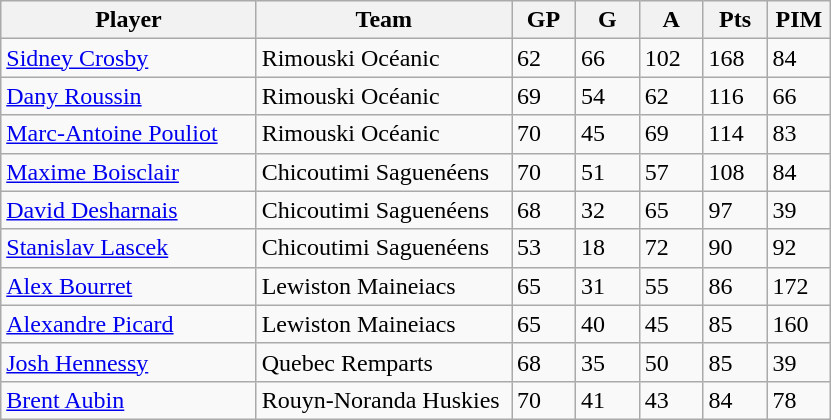<table class="wikitable">
<tr>
<th bgcolor="#DDDDFF" width="30%">Player</th>
<th bgcolor="#DDDDFF" width="30%">Team</th>
<th bgcolor="#DDDDFF" width="7.5%">GP</th>
<th bgcolor="#DDDDFF" width="7.5%">G</th>
<th bgcolor="#DDDDFF" width="7.5%">A</th>
<th bgcolor="#DDDDFF" width="7.5%">Pts</th>
<th bgcolor="#DDDDFF" width="7.5%">PIM</th>
</tr>
<tr>
<td><a href='#'>Sidney Crosby</a></td>
<td>Rimouski Océanic</td>
<td>62</td>
<td>66</td>
<td>102</td>
<td>168</td>
<td>84</td>
</tr>
<tr>
<td><a href='#'>Dany Roussin</a></td>
<td>Rimouski Océanic</td>
<td>69</td>
<td>54</td>
<td>62</td>
<td>116</td>
<td>66</td>
</tr>
<tr>
<td><a href='#'>Marc-Antoine Pouliot</a></td>
<td>Rimouski Océanic</td>
<td>70</td>
<td>45</td>
<td>69</td>
<td>114</td>
<td>83</td>
</tr>
<tr>
<td><a href='#'>Maxime Boisclair</a></td>
<td>Chicoutimi Saguenéens</td>
<td>70</td>
<td>51</td>
<td>57</td>
<td>108</td>
<td>84</td>
</tr>
<tr>
<td><a href='#'>David Desharnais</a></td>
<td>Chicoutimi Saguenéens</td>
<td>68</td>
<td>32</td>
<td>65</td>
<td>97</td>
<td>39</td>
</tr>
<tr>
<td><a href='#'>Stanislav Lascek</a></td>
<td>Chicoutimi Saguenéens</td>
<td>53</td>
<td>18</td>
<td>72</td>
<td>90</td>
<td>92</td>
</tr>
<tr>
<td><a href='#'>Alex Bourret</a></td>
<td>Lewiston Maineiacs</td>
<td>65</td>
<td>31</td>
<td>55</td>
<td>86</td>
<td>172</td>
</tr>
<tr>
<td><a href='#'>Alexandre Picard</a></td>
<td>Lewiston Maineiacs</td>
<td>65</td>
<td>40</td>
<td>45</td>
<td>85</td>
<td>160</td>
</tr>
<tr>
<td><a href='#'>Josh Hennessy</a></td>
<td>Quebec Remparts</td>
<td>68</td>
<td>35</td>
<td>50</td>
<td>85</td>
<td>39</td>
</tr>
<tr>
<td><a href='#'>Brent Aubin</a></td>
<td>Rouyn-Noranda Huskies</td>
<td>70</td>
<td>41</td>
<td>43</td>
<td>84</td>
<td>78</td>
</tr>
</table>
